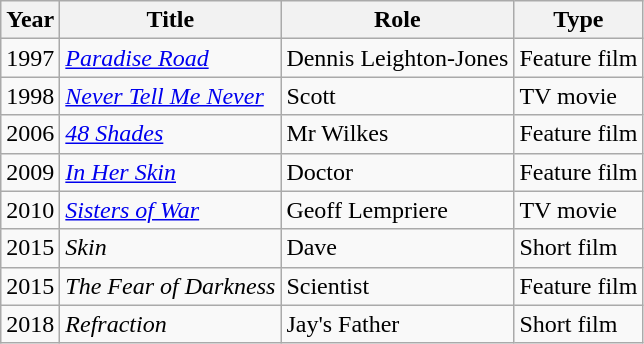<table class="wikitable">
<tr>
<th>Year</th>
<th>Title</th>
<th>Role</th>
<th>Type</th>
</tr>
<tr>
<td>1997</td>
<td><em><a href='#'>Paradise Road</a></em></td>
<td>Dennis Leighton-Jones</td>
<td>Feature film</td>
</tr>
<tr>
<td>1998</td>
<td><em><a href='#'>Never Tell Me Never</a></em></td>
<td>Scott</td>
<td>TV movie</td>
</tr>
<tr>
<td>2006</td>
<td><em><a href='#'>48 Shades</a></em></td>
<td>Mr Wilkes</td>
<td>Feature film</td>
</tr>
<tr>
<td>2009</td>
<td><em><a href='#'>In Her Skin</a></em></td>
<td>Doctor</td>
<td>Feature film</td>
</tr>
<tr>
<td>2010</td>
<td><em><a href='#'>Sisters of War</a></em></td>
<td>Geoff Lempriere</td>
<td>TV movie</td>
</tr>
<tr>
<td>2015</td>
<td><em>Skin</em></td>
<td>Dave</td>
<td>Short film</td>
</tr>
<tr>
<td>2015</td>
<td><em>The Fear of Darkness</em></td>
<td>Scientist</td>
<td>Feature film</td>
</tr>
<tr>
<td>2018</td>
<td><em>Refraction</em></td>
<td>Jay's Father</td>
<td>Short film</td>
</tr>
</table>
